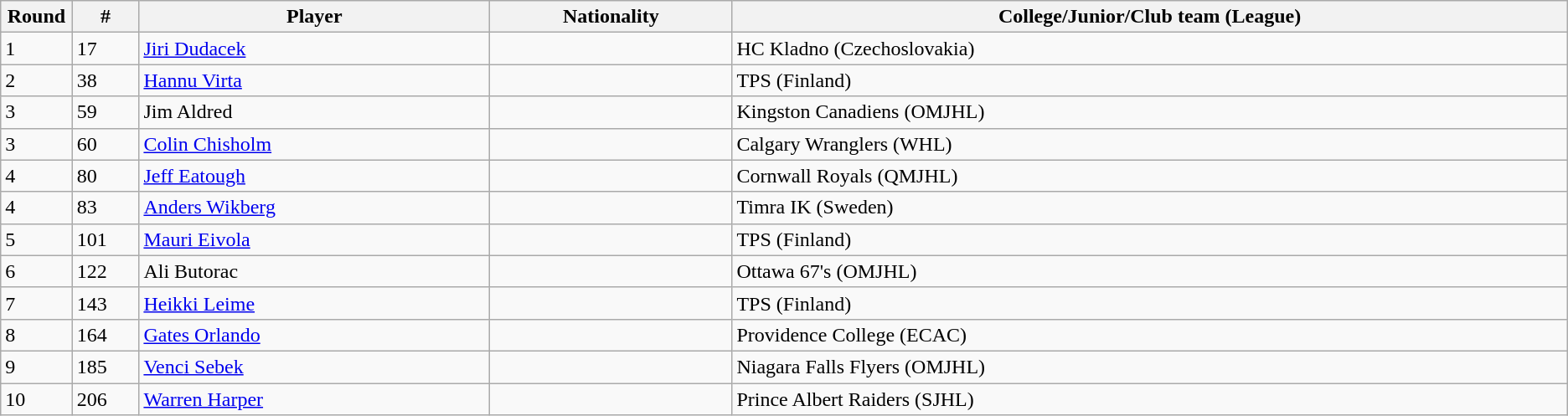<table class="wikitable">
<tr align="center">
<th bgcolor="#DDDDFF" width="4.0%">Round</th>
<th bgcolor="#DDDDFF" width="4.0%">#</th>
<th bgcolor="#DDDDFF" width="21.0%">Player</th>
<th bgcolor="#DDDDFF" width="14.5%">Nationality</th>
<th bgcolor="#DDDDFF" width="50.0%">College/Junior/Club team (League)</th>
</tr>
<tr>
<td>1</td>
<td>17</td>
<td><a href='#'>Jiri Dudacek</a></td>
<td></td>
<td>HC Kladno (Czechoslovakia)</td>
</tr>
<tr>
<td>2</td>
<td>38</td>
<td><a href='#'>Hannu Virta</a></td>
<td></td>
<td>TPS (Finland)</td>
</tr>
<tr>
<td>3</td>
<td>59</td>
<td>Jim Aldred</td>
<td></td>
<td>Kingston Canadiens (OMJHL)</td>
</tr>
<tr>
<td>3</td>
<td>60</td>
<td><a href='#'>Colin Chisholm</a></td>
<td></td>
<td>Calgary Wranglers (WHL)</td>
</tr>
<tr>
<td>4</td>
<td>80</td>
<td><a href='#'>Jeff Eatough</a></td>
<td></td>
<td>Cornwall Royals (QMJHL)</td>
</tr>
<tr>
<td>4</td>
<td>83</td>
<td><a href='#'>Anders Wikberg</a></td>
<td></td>
<td>Timra IK (Sweden)</td>
</tr>
<tr>
<td>5</td>
<td>101</td>
<td><a href='#'>Mauri Eivola</a></td>
<td></td>
<td>TPS (Finland)</td>
</tr>
<tr>
<td>6</td>
<td>122</td>
<td>Ali Butorac</td>
<td></td>
<td>Ottawa 67's (OMJHL)</td>
</tr>
<tr>
<td>7</td>
<td>143</td>
<td><a href='#'>Heikki Leime</a></td>
<td></td>
<td>TPS (Finland)</td>
</tr>
<tr>
<td>8</td>
<td>164</td>
<td><a href='#'>Gates Orlando</a></td>
<td></td>
<td>Providence College (ECAC)</td>
</tr>
<tr>
<td>9</td>
<td>185</td>
<td><a href='#'>Venci Sebek</a></td>
<td></td>
<td>Niagara Falls Flyers (OMJHL)</td>
</tr>
<tr>
<td>10</td>
<td>206</td>
<td><a href='#'>Warren Harper</a></td>
<td></td>
<td>Prince Albert Raiders (SJHL)</td>
</tr>
</table>
